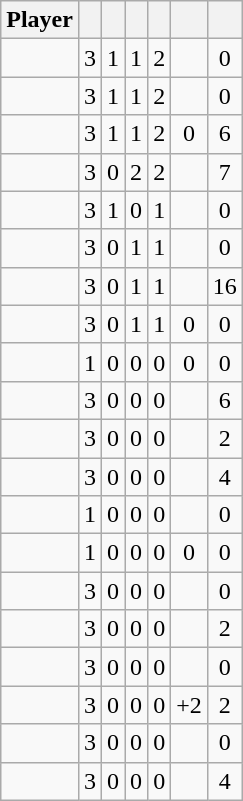<table class="wikitable sortable" style="text-align:center;">
<tr>
<th>Player</th>
<th></th>
<th></th>
<th></th>
<th></th>
<th data-sort-type="number"></th>
<th></th>
</tr>
<tr>
<td style="text-align:left;"></td>
<td>3</td>
<td>1</td>
<td>1</td>
<td>2</td>
<td></td>
<td>0</td>
</tr>
<tr>
<td style="text-align:left;"></td>
<td>3</td>
<td>1</td>
<td>1</td>
<td>2</td>
<td></td>
<td>0</td>
</tr>
<tr>
<td style="text-align:left;"></td>
<td>3</td>
<td>1</td>
<td>1</td>
<td>2</td>
<td>0</td>
<td>6</td>
</tr>
<tr>
<td style="text-align:left;"></td>
<td>3</td>
<td>0</td>
<td>2</td>
<td>2</td>
<td></td>
<td>7</td>
</tr>
<tr>
<td style="text-align:left;"></td>
<td>3</td>
<td>1</td>
<td>0</td>
<td>1</td>
<td></td>
<td>0</td>
</tr>
<tr>
<td style="text-align:left;"></td>
<td>3</td>
<td>0</td>
<td>1</td>
<td>1</td>
<td></td>
<td>0</td>
</tr>
<tr>
<td style="text-align:left;"></td>
<td>3</td>
<td>0</td>
<td>1</td>
<td>1</td>
<td></td>
<td>16</td>
</tr>
<tr>
<td style="text-align:left;"></td>
<td>3</td>
<td>0</td>
<td>1</td>
<td>1</td>
<td>0</td>
<td>0</td>
</tr>
<tr>
<td style="text-align:left;"></td>
<td>1</td>
<td>0</td>
<td>0</td>
<td>0</td>
<td>0</td>
<td>0</td>
</tr>
<tr>
<td style="text-align:left;"></td>
<td>3</td>
<td>0</td>
<td>0</td>
<td>0</td>
<td></td>
<td>6</td>
</tr>
<tr>
<td style="text-align:left;"></td>
<td>3</td>
<td>0</td>
<td>0</td>
<td>0</td>
<td></td>
<td>2</td>
</tr>
<tr>
<td style="text-align:left;"></td>
<td>3</td>
<td>0</td>
<td>0</td>
<td>0</td>
<td></td>
<td>4</td>
</tr>
<tr>
<td style="text-align:left;"></td>
<td>1</td>
<td>0</td>
<td>0</td>
<td>0</td>
<td></td>
<td>0</td>
</tr>
<tr>
<td style="text-align:left;"></td>
<td>1</td>
<td>0</td>
<td>0</td>
<td>0</td>
<td>0</td>
<td>0</td>
</tr>
<tr>
<td style="text-align:left;"></td>
<td>3</td>
<td>0</td>
<td>0</td>
<td>0</td>
<td></td>
<td>0</td>
</tr>
<tr>
<td style="text-align:left;"></td>
<td>3</td>
<td>0</td>
<td>0</td>
<td>0</td>
<td></td>
<td>2</td>
</tr>
<tr>
<td style="text-align:left;"></td>
<td>3</td>
<td>0</td>
<td>0</td>
<td>0</td>
<td></td>
<td>0</td>
</tr>
<tr>
<td style="text-align:left;"></td>
<td>3</td>
<td>0</td>
<td>0</td>
<td>0</td>
<td>+2</td>
<td>2</td>
</tr>
<tr>
<td style="text-align:left;"></td>
<td>3</td>
<td>0</td>
<td>0</td>
<td>0</td>
<td></td>
<td>0</td>
</tr>
<tr>
<td style="text-align:left;"></td>
<td>3</td>
<td>0</td>
<td>0</td>
<td>0</td>
<td></td>
<td>4</td>
</tr>
</table>
